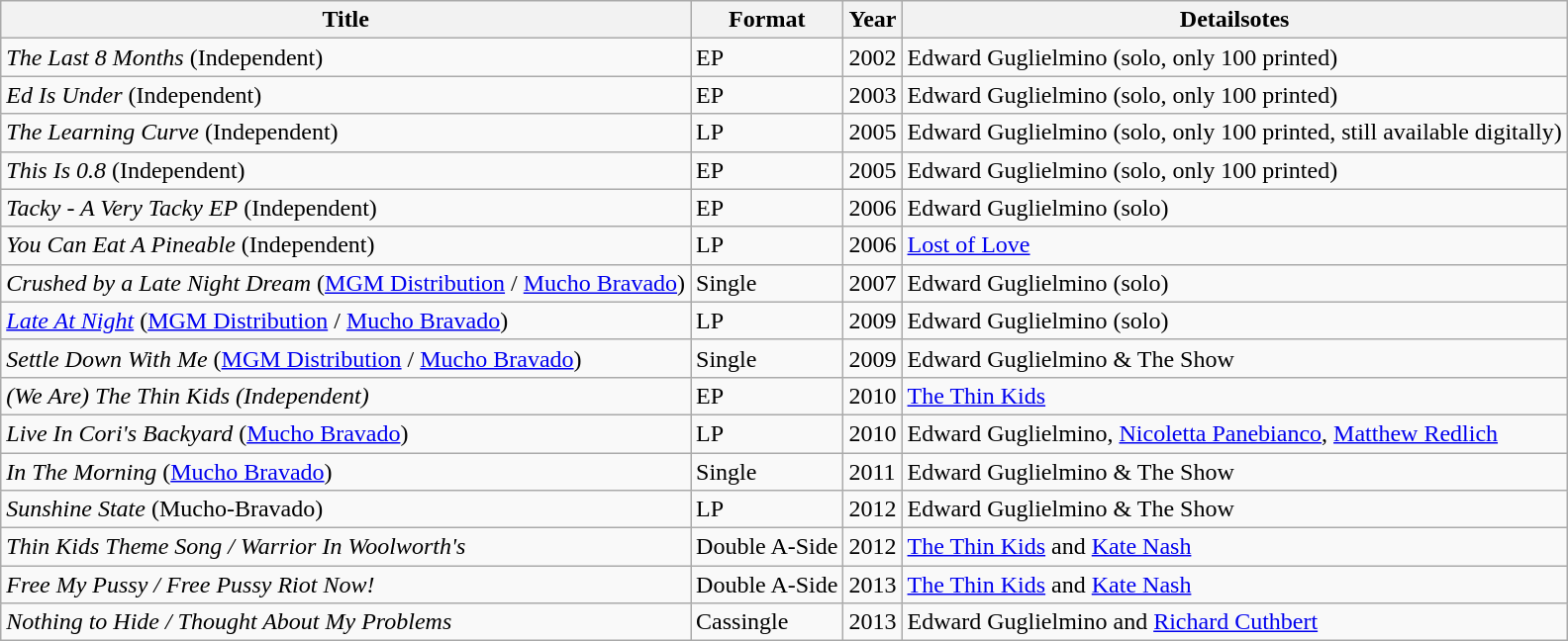<table class="wikitable">
<tr>
<th>Title</th>
<th>Format</th>
<th>Year</th>
<th>Detailsotes</th>
</tr>
<tr>
<td><em>The Last 8 Months</em> (Independent)</td>
<td>EP</td>
<td>2002</td>
<td>Edward Guglielmino (solo, only 100 printed)</td>
</tr>
<tr>
<td><em>Ed Is Under</em> (Independent)</td>
<td>EP</td>
<td>2003</td>
<td>Edward Guglielmino (solo, only 100 printed)</td>
</tr>
<tr>
<td><em>The Learning Curve</em> (Independent)</td>
<td>LP</td>
<td>2005</td>
<td>Edward Guglielmino (solo, only 100 printed, still available digitally)</td>
</tr>
<tr>
<td><em>This Is 0.8</em> (Independent)</td>
<td>EP</td>
<td>2005</td>
<td>Edward Guglielmino (solo, only 100 printed)</td>
</tr>
<tr>
<td><em>Tacky - A Very Tacky EP</em> (Independent)</td>
<td>EP</td>
<td>2006</td>
<td>Edward Guglielmino (solo)</td>
</tr>
<tr>
<td><em>You Can Eat A Pineable</em> (Independent)</td>
<td>LP</td>
<td>2006</td>
<td><a href='#'>Lost of Love</a></td>
</tr>
<tr>
<td><em>Crushed by a Late Night Dream</em> (<a href='#'>MGM Distribution</a> / <a href='#'>Mucho Bravado</a>)</td>
<td>Single</td>
<td>2007</td>
<td>Edward Guglielmino (solo)</td>
</tr>
<tr>
<td><a href='#'><em>Late At Night</em></a>  (<a href='#'>MGM Distribution</a> / <a href='#'>Mucho Bravado</a>)</td>
<td>LP</td>
<td>2009</td>
<td>Edward Guglielmino (solo)</td>
</tr>
<tr>
<td><em>Settle Down With Me</em> (<a href='#'>MGM Distribution</a> / <a href='#'>Mucho Bravado</a>)</td>
<td>Single</td>
<td>2009</td>
<td>Edward Guglielmino & The Show</td>
</tr>
<tr>
<td><em>(We Are) The Thin Kids (Independent) </em></td>
<td>EP</td>
<td>2010</td>
<td><a href='#'>The Thin Kids</a></td>
</tr>
<tr>
<td><em>Live In Cori's Backyard</em> (<a href='#'>Mucho Bravado</a>)</td>
<td>LP</td>
<td>2010</td>
<td>Edward Guglielmino, <a href='#'>Nicoletta Panebianco</a>, <a href='#'>Matthew Redlich</a></td>
</tr>
<tr>
<td><em>In The Morning</em> (<a href='#'>Mucho Bravado</a>)</td>
<td>Single</td>
<td>2011</td>
<td>Edward Guglielmino & The Show</td>
</tr>
<tr>
<td><em>Sunshine State </em>(Mucho-Bravado)</td>
<td>LP</td>
<td>2012</td>
<td>Edward Guglielmino & The Show</td>
</tr>
<tr>
<td><em>Thin Kids Theme Song / Warrior In Woolworth's </em></td>
<td>Double A-Side</td>
<td>2012</td>
<td><a href='#'>The Thin Kids</a> and <a href='#'>Kate Nash</a></td>
</tr>
<tr>
<td><em>Free My Pussy / Free Pussy Riot Now!</em></td>
<td>Double A-Side</td>
<td>2013</td>
<td><a href='#'>The Thin Kids</a> and <a href='#'>Kate Nash</a></td>
</tr>
<tr>
<td><em>Nothing to Hide / Thought About My Problems</em></td>
<td>Cassingle</td>
<td>2013</td>
<td>Edward Guglielmino and <a href='#'>Richard Cuthbert</a></td>
</tr>
</table>
